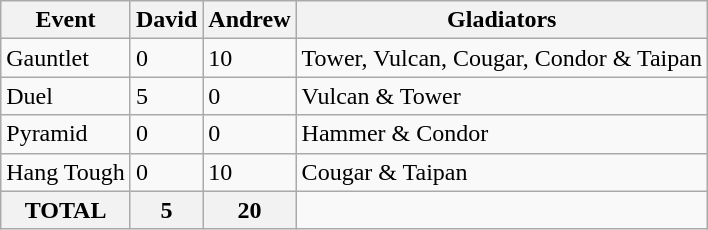<table class="wikitable">
<tr>
<th>Event</th>
<th>David</th>
<th>Andrew</th>
<th>Gladiators</th>
</tr>
<tr>
<td>Gauntlet</td>
<td>0</td>
<td>10</td>
<td>Tower, Vulcan, Cougar, Condor & Taipan</td>
</tr>
<tr>
<td>Duel</td>
<td>5</td>
<td>0</td>
<td>Vulcan & Tower</td>
</tr>
<tr>
<td>Pyramid</td>
<td>0</td>
<td>0</td>
<td>Hammer & Condor</td>
</tr>
<tr>
<td>Hang Tough</td>
<td>0</td>
<td>10</td>
<td>Cougar & Taipan</td>
</tr>
<tr>
<th>TOTAL</th>
<th>5</th>
<th>20</th>
</tr>
</table>
